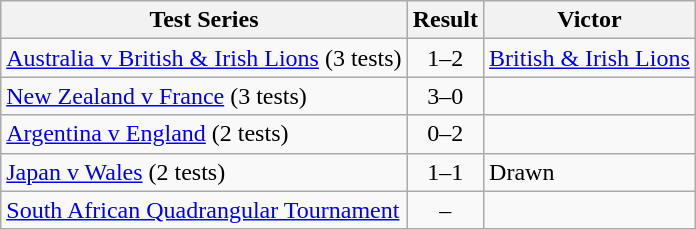<table class="wikitable">
<tr>
<th align=left>Test Series </th>
<th>Result</th>
<th align=left>Victor </th>
</tr>
<tr>
<td><a href='#'>Australia v British & Irish Lions</a> (3 tests)</td>
<td align=center>1–2</td>
<td><a href='#'>British & Irish Lions</a></td>
</tr>
<tr>
<td><a href='#'>New Zealand v France</a> (3 tests)</td>
<td align=center>3–0</td>
<td></td>
</tr>
<tr>
<td><a href='#'>Argentina v England</a> (2 tests)</td>
<td align=center>0–2</td>
<td></td>
</tr>
<tr>
<td><a href='#'>Japan v Wales</a> (2 tests)</td>
<td align=center>1–1</td>
<td>Drawn</td>
</tr>
<tr>
<td><a href='#'>South African Quadrangular Tournament</a></td>
<td align=center>–</td>
<td></td>
</tr>
</table>
